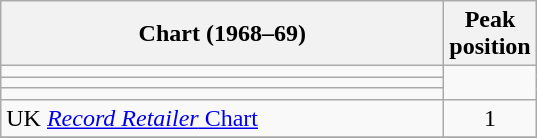<table class="wikitable">
<tr>
<th style="width:18em">Chart (1968–69)</th>
<th>Peak<br>position</th>
</tr>
<tr>
<td></td>
</tr>
<tr>
<td></td>
</tr>
<tr>
<td></td>
</tr>
<tr>
<td>UK <a href='#'><em>Record Retailer</em> Chart</a></td>
<td align=center>1</td>
</tr>
<tr>
</tr>
</table>
